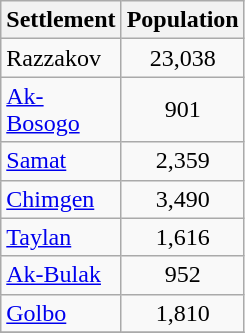<table class="wikitable sortable">
<tr>
<th width="35" rowspan="1">Settlement</th>
<th width="55" rowspan="1">Population</th>
</tr>
<tr>
<td>Razzakov</td>
<td align="center">23,038</td>
</tr>
<tr>
<td><a href='#'>Ak-Bosogo</a></td>
<td align="center">901</td>
</tr>
<tr>
<td><a href='#'>Samat</a></td>
<td align="center">2,359</td>
</tr>
<tr>
<td><a href='#'>Chimgen</a></td>
<td align="center">3,490</td>
</tr>
<tr>
<td><a href='#'>Taylan</a></td>
<td align="center">1,616</td>
</tr>
<tr>
<td><a href='#'>Ak-Bulak</a></td>
<td align="center">952</td>
</tr>
<tr>
<td><a href='#'>Golbo</a></td>
<td align="center">1,810</td>
</tr>
<tr>
</tr>
</table>
